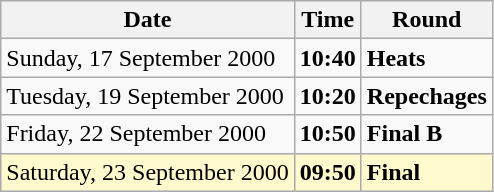<table class="wikitable">
<tr>
<th>Date</th>
<th>Time</th>
<th>Round</th>
</tr>
<tr>
<td>Sunday, 17 September 2000</td>
<td><strong>10:40</strong></td>
<td><strong>Heats</strong></td>
</tr>
<tr>
<td>Tuesday, 19 September 2000</td>
<td><strong>10:20</strong></td>
<td><strong>Repechages</strong></td>
</tr>
<tr>
<td>Friday, 22 September 2000</td>
<td><strong>10:50</strong></td>
<td><strong>Final B</strong></td>
</tr>
<tr>
<td style=background:lemonchiffon>Saturday, 23 September 2000</td>
<td style=background:lemonchiffon><strong>09:50</strong></td>
<td style=background:lemonchiffon><strong>Final</strong></td>
</tr>
</table>
